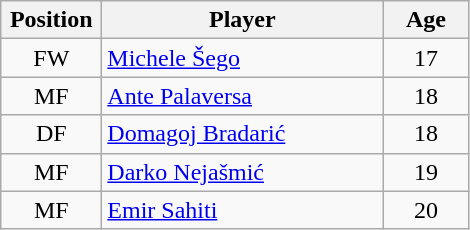<table class="wikitable" style="text-align: center;">
<tr>
<th width=60>Position</th>
<th width=180>Player</th>
<th width=50>Age</th>
</tr>
<tr>
<td>FW</td>
<td style="text-align:left;"> <a href='#'>Michele Šego</a></td>
<td>17</td>
</tr>
<tr>
<td>MF</td>
<td style="text-align:left;"> <a href='#'>Ante Palaversa</a></td>
<td>18</td>
</tr>
<tr>
<td>DF</td>
<td style="text-align:left;"> <a href='#'>Domagoj Bradarić</a></td>
<td>18</td>
</tr>
<tr>
<td>MF</td>
<td style="text-align:left;"> <a href='#'>Darko Nejašmić</a></td>
<td>19</td>
</tr>
<tr>
<td>MF</td>
<td style="text-align:left;"> <a href='#'>Emir Sahiti</a></td>
<td>20</td>
</tr>
</table>
